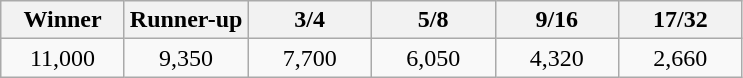<table class="wikitable" style="text-align:center">
<tr>
<th width="75">Winner</th>
<th width="75">Runner-up</th>
<th width="75">3/4</th>
<th width="75">5/8</th>
<th width="75">9/16</th>
<th width="75">17/32</th>
</tr>
<tr>
<td>11,000</td>
<td>9,350</td>
<td>7,700</td>
<td>6,050</td>
<td>4,320</td>
<td>2,660</td>
</tr>
</table>
